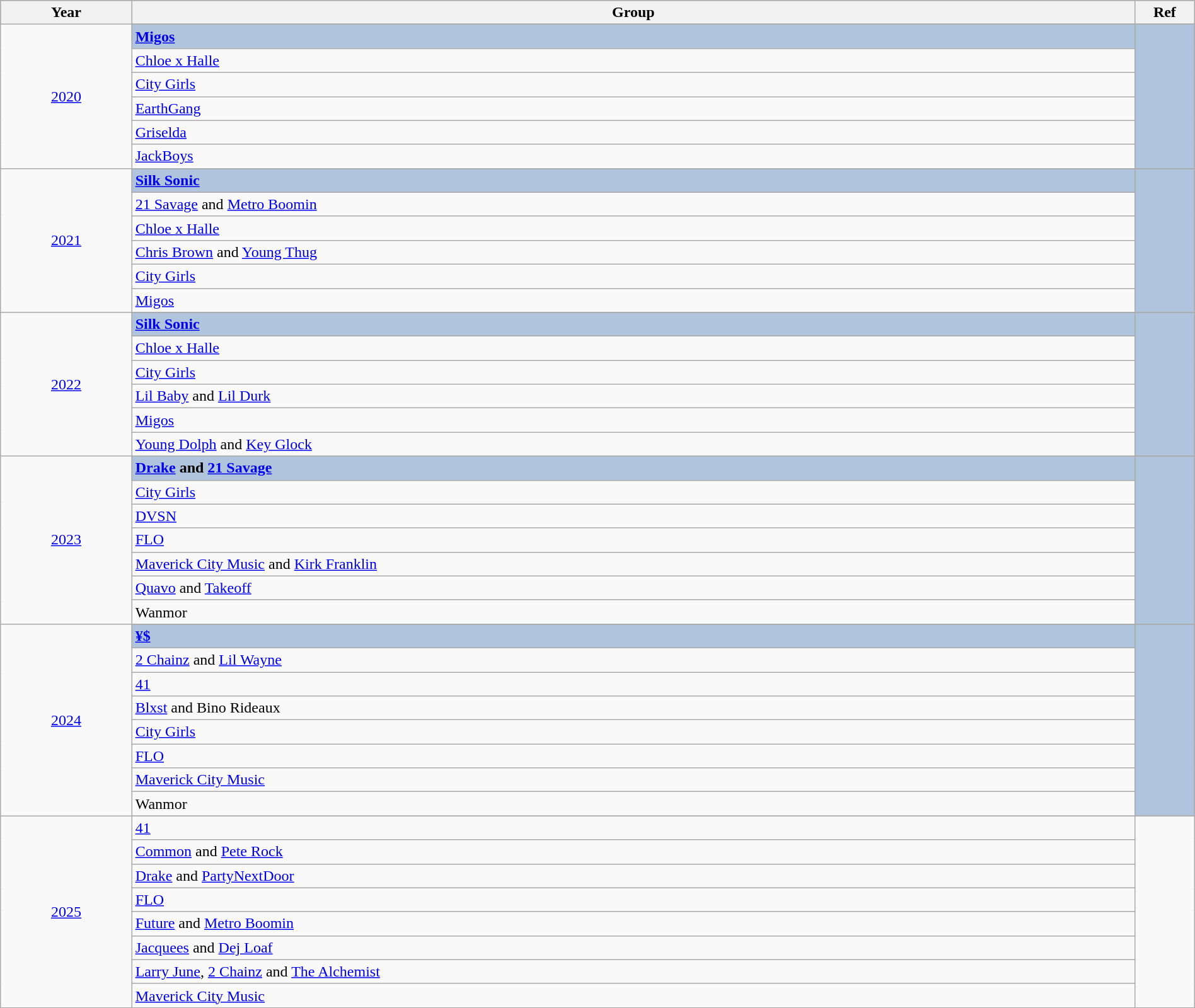<table class="wikitable" style="width:100%;">
<tr style="background:#bebebe;">
<th style="width:11%;">Year</th>
<th style="width:84%;">Group</th>
<th style="width:5%;">Ref</th>
</tr>
<tr>
<td rowspan="7" align="center"><a href='#'>2020</a></td>
</tr>
<tr style="background:#B0C4DE">
<td><strong><a href='#'>Migos</a></strong></td>
<td rowspan="6" align="center"></td>
</tr>
<tr>
<td><a href='#'>Chloe x Halle</a></td>
</tr>
<tr>
<td><a href='#'>City Girls</a></td>
</tr>
<tr>
<td><a href='#'>EarthGang</a></td>
</tr>
<tr>
<td><a href='#'>Griselda</a></td>
</tr>
<tr>
<td><a href='#'>JackBoys</a></td>
</tr>
<tr>
<td rowspan="7" align="center"><a href='#'>2021</a></td>
</tr>
<tr style="background:#B0C4DE">
<td><strong><a href='#'>Silk Sonic</a></strong></td>
<td rowspan="6" align="center"></td>
</tr>
<tr>
<td><a href='#'>21 Savage</a> and <a href='#'>Metro Boomin</a></td>
</tr>
<tr>
<td><a href='#'>Chloe x Halle</a></td>
</tr>
<tr>
<td><a href='#'>Chris Brown</a> and <a href='#'>Young Thug</a></td>
</tr>
<tr>
<td><a href='#'>City Girls</a></td>
</tr>
<tr>
<td><a href='#'>Migos</a></td>
</tr>
<tr>
<td rowspan="7" align="center"><a href='#'>2022</a></td>
</tr>
<tr style="background:#B0C4DE">
<td><strong><a href='#'>Silk Sonic</a></strong></td>
<td rowspan="6" align="center"></td>
</tr>
<tr>
<td><a href='#'>Chloe x Halle</a></td>
</tr>
<tr>
<td><a href='#'>City Girls</a></td>
</tr>
<tr>
<td><a href='#'>Lil Baby</a> and <a href='#'>Lil Durk</a></td>
</tr>
<tr>
<td><a href='#'>Migos</a></td>
</tr>
<tr>
<td><a href='#'>Young Dolph</a> and <a href='#'>Key Glock</a></td>
</tr>
<tr>
<td rowspan="8" align="center"><a href='#'>2023</a></td>
</tr>
<tr style="background:#B0C4DE">
<td><strong><a href='#'>Drake</a> and <a href='#'>21 Savage</a></strong></td>
<td rowspan="7" align="center"></td>
</tr>
<tr>
<td><a href='#'>City Girls</a></td>
</tr>
<tr>
<td><a href='#'>DVSN</a></td>
</tr>
<tr>
<td><a href='#'>FLO</a></td>
</tr>
<tr>
<td><a href='#'>Maverick City Music</a> and <a href='#'>Kirk Franklin</a></td>
</tr>
<tr>
<td><a href='#'>Quavo</a> and <a href='#'>Takeoff</a></td>
</tr>
<tr>
<td>Wanmor</td>
</tr>
<tr>
<td rowspan="9" align="center"><a href='#'>2024</a></td>
</tr>
<tr style="background:#B0C4DE">
<td><strong><a href='#'>¥$</a></strong></td>
<td rowspan="8" align="center"></td>
</tr>
<tr>
<td><a href='#'>2 Chainz</a> and <a href='#'>Lil Wayne</a></td>
</tr>
<tr>
<td><a href='#'>41</a></td>
</tr>
<tr>
<td><a href='#'>Blxst</a> and Bino Rideaux</td>
</tr>
<tr>
<td><a href='#'>City Girls</a></td>
</tr>
<tr>
<td><a href='#'>FLO</a></td>
</tr>
<tr>
<td><a href='#'>Maverick City Music</a></td>
</tr>
<tr>
<td>Wanmor</td>
</tr>
<tr>
<td rowspan="9" align="center"><a href='#'>2025</a></td>
</tr>
<tr>
<td><a href='#'>41</a></td>
<td rowspan="8" align="center"></td>
</tr>
<tr>
<td><a href='#'>Common</a> and <a href='#'>Pete Rock</a></td>
</tr>
<tr>
<td><a href='#'>Drake</a> and <a href='#'>PartyNextDoor</a></td>
</tr>
<tr>
<td><a href='#'>FLO</a></td>
</tr>
<tr>
<td><a href='#'>Future</a> and <a href='#'>Metro Boomin</a></td>
</tr>
<tr>
<td><a href='#'>Jacquees</a> and <a href='#'>Dej Loaf</a></td>
</tr>
<tr>
<td><a href='#'>Larry June</a>, <a href='#'>2 Chainz</a> and <a href='#'>The Alchemist</a></td>
</tr>
<tr>
<td><a href='#'>Maverick City Music</a></td>
</tr>
<tr>
</tr>
</table>
